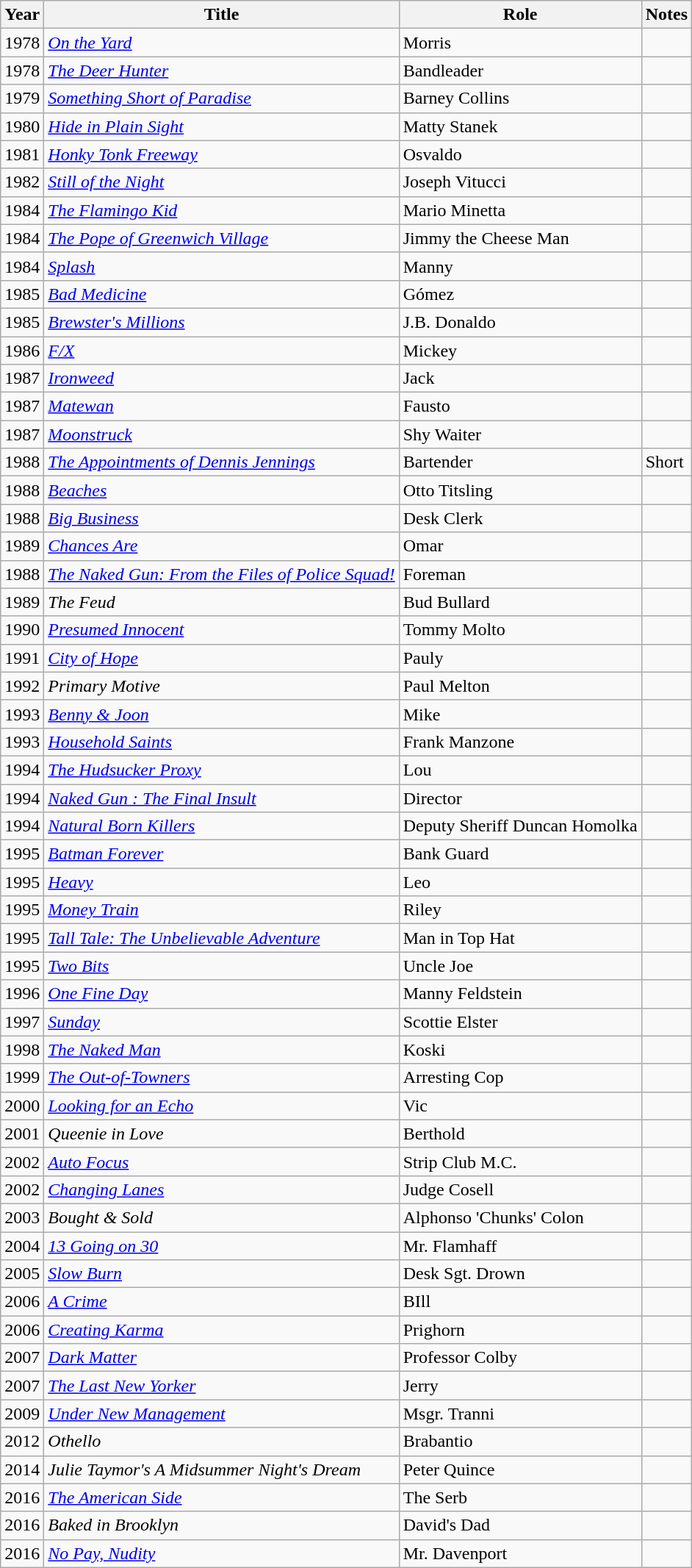<table class="wikitable sortable">
<tr>
<th>Year</th>
<th>Title</th>
<th>Role</th>
<th class="unsortable">Notes</th>
</tr>
<tr>
<td>1978</td>
<td><em><a href='#'>On the Yard</a></em></td>
<td>Morris</td>
<td></td>
</tr>
<tr>
<td>1978</td>
<td><em><a href='#'>The Deer Hunter</a></em></td>
<td>Bandleader</td>
<td></td>
</tr>
<tr>
<td>1979</td>
<td><em><a href='#'>Something Short of Paradise</a></em></td>
<td>Barney Collins</td>
<td></td>
</tr>
<tr>
<td>1980</td>
<td><em><a href='#'>Hide in Plain Sight</a></em></td>
<td>Matty Stanek</td>
<td></td>
</tr>
<tr>
<td>1981</td>
<td><em><a href='#'>Honky Tonk Freeway</a></em></td>
<td>Osvaldo</td>
<td></td>
</tr>
<tr>
<td>1982</td>
<td><em><a href='#'>Still of the Night</a></em></td>
<td>Joseph Vitucci</td>
<td></td>
</tr>
<tr>
<td>1984</td>
<td><em><a href='#'>The Flamingo Kid</a></em></td>
<td>Mario Minetta</td>
<td></td>
</tr>
<tr>
<td>1984</td>
<td><em><a href='#'>The Pope of Greenwich Village</a></em></td>
<td>Jimmy the Cheese Man</td>
<td></td>
</tr>
<tr>
<td>1984</td>
<td><em><a href='#'>Splash</a></em></td>
<td>Manny</td>
<td></td>
</tr>
<tr>
<td>1985</td>
<td><em><a href='#'>Bad Medicine</a></em></td>
<td>Gómez</td>
<td></td>
</tr>
<tr>
<td>1985</td>
<td><em><a href='#'>Brewster's Millions</a></em></td>
<td>J.B. Donaldo</td>
<td></td>
</tr>
<tr>
<td>1986</td>
<td><em><a href='#'>F/X</a></em></td>
<td>Mickey</td>
<td></td>
</tr>
<tr>
<td>1987</td>
<td><em><a href='#'>Ironweed</a></em></td>
<td>Jack</td>
<td></td>
</tr>
<tr>
<td>1987</td>
<td><em><a href='#'>Matewan</a></em></td>
<td>Fausto</td>
<td></td>
</tr>
<tr>
<td>1987</td>
<td><em><a href='#'>Moonstruck</a></em></td>
<td>Shy Waiter</td>
<td></td>
</tr>
<tr>
<td>1988</td>
<td><em><a href='#'>The Appointments of Dennis Jennings</a></em></td>
<td>Bartender</td>
<td>Short</td>
</tr>
<tr>
<td>1988</td>
<td><em><a href='#'>Beaches</a></em></td>
<td>Otto Titsling</td>
<td></td>
</tr>
<tr>
<td>1988</td>
<td><em><a href='#'>Big Business</a></em></td>
<td>Desk Clerk</td>
<td></td>
</tr>
<tr>
<td>1989</td>
<td><em><a href='#'>Chances Are</a></em></td>
<td>Omar</td>
<td></td>
</tr>
<tr>
<td>1988</td>
<td><em><a href='#'>The Naked Gun: From the Files of Police Squad!</a></em></td>
<td>Foreman</td>
<td></td>
</tr>
<tr>
<td>1989</td>
<td><em>The Feud</em></td>
<td>Bud Bullard</td>
<td></td>
</tr>
<tr>
<td>1990</td>
<td><em><a href='#'>Presumed Innocent</a></em></td>
<td>Tommy Molto</td>
<td></td>
</tr>
<tr>
<td>1991</td>
<td><em><a href='#'>City of Hope</a></em></td>
<td>Pauly</td>
<td></td>
</tr>
<tr>
<td>1992</td>
<td><em>Primary Motive</em></td>
<td>Paul Melton</td>
<td></td>
</tr>
<tr>
<td>1993</td>
<td><em><a href='#'>Benny & Joon</a></em></td>
<td>Mike</td>
<td></td>
</tr>
<tr>
<td>1993</td>
<td><em><a href='#'>Household Saints</a></em></td>
<td>Frank Manzone</td>
<td></td>
</tr>
<tr>
<td>1994</td>
<td><em><a href='#'>The Hudsucker Proxy</a></em></td>
<td>Lou</td>
<td></td>
</tr>
<tr>
<td>1994</td>
<td><em><a href='#'>Naked Gun : The Final Insult</a></em></td>
<td>Director</td>
<td></td>
</tr>
<tr>
<td>1994</td>
<td><em><a href='#'>Natural Born Killers</a></em></td>
<td>Deputy Sheriff Duncan Homolka</td>
<td></td>
</tr>
<tr>
<td>1995</td>
<td><em><a href='#'>Batman Forever</a></em></td>
<td>Bank Guard</td>
<td></td>
</tr>
<tr>
<td>1995</td>
<td><em><a href='#'>Heavy</a></em></td>
<td>Leo</td>
<td></td>
</tr>
<tr>
<td>1995</td>
<td><em><a href='#'>Money Train</a></em></td>
<td>Riley</td>
<td></td>
</tr>
<tr>
<td>1995</td>
<td><em><a href='#'>Tall Tale: The Unbelievable Adventure</a></em></td>
<td>Man in Top Hat</td>
<td></td>
</tr>
<tr>
<td>1995</td>
<td><em><a href='#'>Two Bits</a></em></td>
<td>Uncle Joe</td>
<td></td>
</tr>
<tr>
<td>1996</td>
<td><em><a href='#'>One Fine Day</a></em></td>
<td>Manny Feldstein</td>
<td></td>
</tr>
<tr>
<td>1997</td>
<td><em><a href='#'>Sunday</a></em></td>
<td>Scottie Elster</td>
<td></td>
</tr>
<tr>
<td>1998</td>
<td><em><a href='#'>The Naked Man</a></em></td>
<td>Koski</td>
<td></td>
</tr>
<tr>
<td>1999</td>
<td><em><a href='#'>The Out-of-Towners</a></em></td>
<td>Arresting Cop</td>
<td></td>
</tr>
<tr>
<td>2000</td>
<td><em><a href='#'>Looking for an Echo</a></em></td>
<td>Vic</td>
<td></td>
</tr>
<tr>
<td>2001</td>
<td><em>Queenie in Love</em></td>
<td>Berthold</td>
<td></td>
</tr>
<tr>
<td>2002</td>
<td><em><a href='#'>Auto Focus</a></em></td>
<td>Strip Club M.C.</td>
<td></td>
</tr>
<tr>
<td>2002</td>
<td><em><a href='#'>Changing Lanes</a></em></td>
<td>Judge Cosell</td>
<td></td>
</tr>
<tr>
<td>2003</td>
<td><em>Bought & Sold</em></td>
<td>Alphonso 'Chunks' Colon</td>
<td></td>
</tr>
<tr>
<td>2004</td>
<td><em><a href='#'>13 Going on 30</a></em></td>
<td>Mr. Flamhaff</td>
<td></td>
</tr>
<tr>
<td>2005</td>
<td><em><a href='#'>Slow Burn</a></em></td>
<td>Desk Sgt. Drown</td>
<td></td>
</tr>
<tr>
<td>2006</td>
<td><em><a href='#'>A Crime</a></em></td>
<td>BIll</td>
<td></td>
</tr>
<tr>
<td>2006</td>
<td><em><a href='#'>Creating Karma</a></em></td>
<td>Prighorn</td>
<td></td>
</tr>
<tr>
<td>2007</td>
<td><em><a href='#'>Dark Matter</a></em></td>
<td>Professor Colby</td>
<td></td>
</tr>
<tr>
<td>2007</td>
<td><em><a href='#'>The Last New Yorker</a></em></td>
<td>Jerry</td>
<td></td>
</tr>
<tr>
<td>2009</td>
<td><em><a href='#'>Under New Management</a></em></td>
<td>Msgr. Tranni</td>
<td></td>
</tr>
<tr>
<td>2012</td>
<td><em>Othello</em></td>
<td>Brabantio</td>
<td></td>
</tr>
<tr>
<td>2014</td>
<td><em>Julie Taymor's A Midsummer Night's Dream</em></td>
<td>Peter Quince</td>
<td></td>
</tr>
<tr>
<td>2016</td>
<td><em><a href='#'>The American Side</a></em></td>
<td>The Serb</td>
<td></td>
</tr>
<tr>
<td>2016</td>
<td><em>Baked in Brooklyn</em></td>
<td>David's Dad</td>
<td></td>
</tr>
<tr>
<td>2016</td>
<td><em><a href='#'>No Pay, Nudity</a></em></td>
<td>Mr. Davenport</td>
<td></td>
</tr>
</table>
